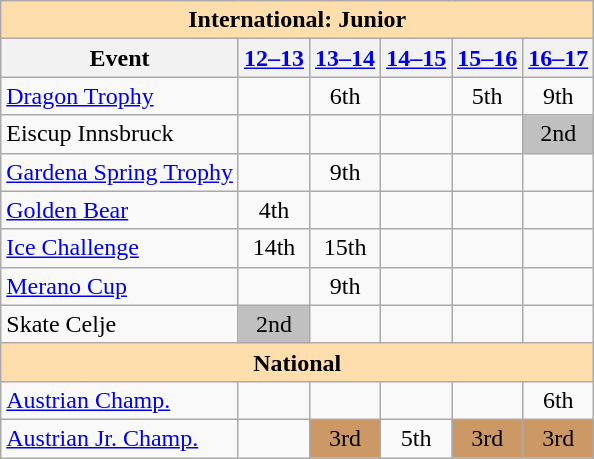<table class="wikitable" style="text-align:center">
<tr>
<th colspan="6" style="background-color: #ffdead; " align="center">International: Junior</th>
</tr>
<tr>
<th>Event</th>
<th><a href='#'>12–13</a></th>
<th><a href='#'>13–14</a></th>
<th><a href='#'>14–15</a></th>
<th><a href='#'>15–16</a></th>
<th><a href='#'>16–17</a></th>
</tr>
<tr>
<td align=left><a href='#'>Dragon Trophy</a></td>
<td></td>
<td>6th</td>
<td></td>
<td>5th</td>
<td>9th</td>
</tr>
<tr>
<td align=left>Eiscup Innsbruck</td>
<td></td>
<td></td>
<td></td>
<td></td>
<td bgcolor=silver>2nd</td>
</tr>
<tr>
<td align=left><a href='#'>Gardena Spring Trophy</a></td>
<td></td>
<td>9th</td>
<td></td>
<td></td>
<td></td>
</tr>
<tr>
<td align=left><a href='#'>Golden Bear</a></td>
<td>4th</td>
<td></td>
<td></td>
<td></td>
<td></td>
</tr>
<tr>
<td align=left><a href='#'>Ice Challenge</a></td>
<td>14th</td>
<td>15th</td>
<td></td>
<td></td>
<td></td>
</tr>
<tr>
<td align=left><a href='#'>Merano Cup</a></td>
<td></td>
<td>9th</td>
<td></td>
<td></td>
<td></td>
</tr>
<tr>
<td align=left>Skate Celje</td>
<td bgcolor=silver>2nd</td>
<td></td>
<td></td>
<td></td>
<td></td>
</tr>
<tr>
<th colspan="6" style="background-color: #ffdead; " align="center">National</th>
</tr>
<tr>
<td align=left><a href='#'>Austrian Champ.</a></td>
<td></td>
<td></td>
<td></td>
<td></td>
<td>6th</td>
</tr>
<tr>
<td align=left><a href='#'>Austrian Jr. Champ.</a></td>
<td></td>
<td bgcolor=cc9966>3rd</td>
<td>5th</td>
<td bgcolor=cc9966>3rd</td>
<td bgcolor=cc9966>3rd</td>
</tr>
</table>
